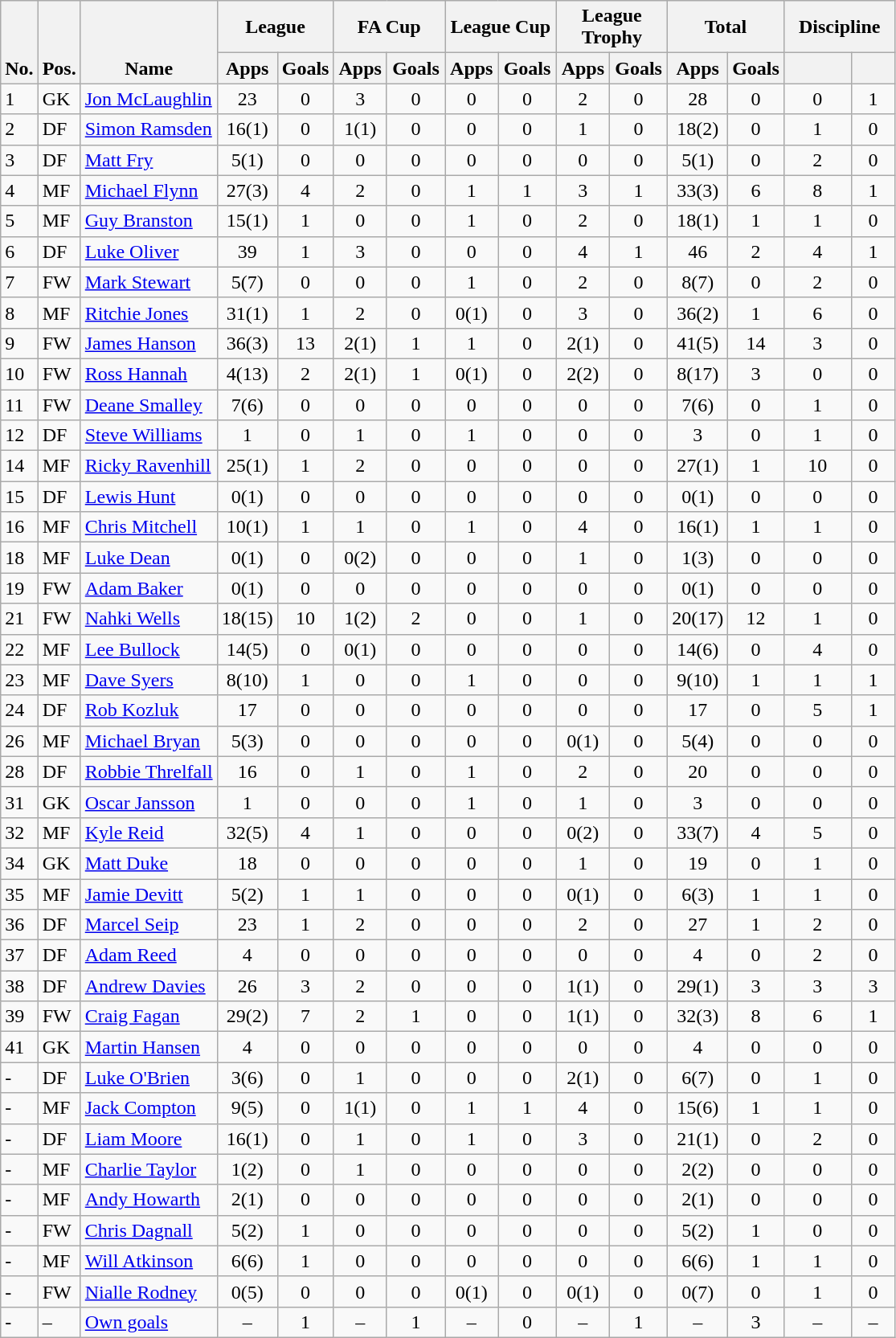<table class="wikitable" style="text-align:center">
<tr>
<th rowspan="2" valign="bottom">No.</th>
<th rowspan="2" valign="bottom">Pos.</th>
<th rowspan="2" valign="bottom">Name</th>
<th colspan="2" width="85">League</th>
<th colspan="2" width="85">FA Cup</th>
<th colspan="2" width="85">League Cup</th>
<th colspan="2" width="85">League Trophy</th>
<th colspan="2" width="85">Total </th>
<th colspan="2" width="85">Discipline </th>
</tr>
<tr>
<th>Apps</th>
<th>Goals</th>
<th>Apps</th>
<th>Goals</th>
<th>Apps</th>
<th>Goals</th>
<th>Apps</th>
<th>Goals</th>
<th>Apps</th>
<th>Goals</th>
<th></th>
<th></th>
</tr>
<tr>
<td align="left">1</td>
<td align="left">GK</td>
<td align="left"> <a href='#'>Jon McLaughlin</a></td>
<td>23</td>
<td>0</td>
<td>3</td>
<td>0</td>
<td>0</td>
<td>0</td>
<td>2</td>
<td>0</td>
<td>28</td>
<td>0</td>
<td>0</td>
<td>1</td>
</tr>
<tr>
<td align="left">2</td>
<td align="left">DF</td>
<td align="left"> <a href='#'>Simon Ramsden</a></td>
<td>16(1)</td>
<td>0</td>
<td>1(1)</td>
<td>0</td>
<td>0</td>
<td>0</td>
<td>1</td>
<td>0</td>
<td>18(2)</td>
<td>0</td>
<td>1</td>
<td>0</td>
</tr>
<tr>
<td align="left">3</td>
<td align="left">DF</td>
<td align="left"> <a href='#'>Matt Fry</a></td>
<td>5(1)</td>
<td>0</td>
<td>0</td>
<td>0</td>
<td>0</td>
<td>0</td>
<td>0</td>
<td>0</td>
<td>5(1)</td>
<td>0</td>
<td>2</td>
<td>0</td>
</tr>
<tr>
<td align="left">4</td>
<td align="left">MF</td>
<td align="left"> <a href='#'>Michael Flynn</a></td>
<td>27(3)</td>
<td>4</td>
<td>2</td>
<td>0</td>
<td>1</td>
<td>1</td>
<td>3</td>
<td>1</td>
<td>33(3)</td>
<td>6</td>
<td>8</td>
<td>1</td>
</tr>
<tr>
<td align="left">5</td>
<td align="left">MF</td>
<td align="left"> <a href='#'>Guy Branston</a></td>
<td>15(1)</td>
<td>1</td>
<td>0</td>
<td>0</td>
<td>1</td>
<td>0</td>
<td>2</td>
<td>0</td>
<td>18(1)</td>
<td>1</td>
<td>1</td>
<td>0</td>
</tr>
<tr>
<td align="left">6</td>
<td align="left">DF</td>
<td align="left"> <a href='#'>Luke Oliver</a></td>
<td>39</td>
<td>1</td>
<td>3</td>
<td>0</td>
<td>0</td>
<td>0</td>
<td>4</td>
<td>1</td>
<td>46</td>
<td>2</td>
<td>4</td>
<td>1</td>
</tr>
<tr>
<td align="left">7</td>
<td align="left">FW</td>
<td align="left"> <a href='#'>Mark Stewart</a></td>
<td>5(7)</td>
<td>0</td>
<td>0</td>
<td>0</td>
<td>1</td>
<td>0</td>
<td>2</td>
<td>0</td>
<td>8(7)</td>
<td>0</td>
<td>2</td>
<td>0</td>
</tr>
<tr>
<td align="left">8</td>
<td align="left">MF</td>
<td align="left"> <a href='#'>Ritchie Jones</a></td>
<td>31(1)</td>
<td>1</td>
<td>2</td>
<td>0</td>
<td>0(1)</td>
<td>0</td>
<td>3</td>
<td>0</td>
<td>36(2)</td>
<td>1</td>
<td>6</td>
<td>0</td>
</tr>
<tr>
<td align="left">9</td>
<td align="left">FW</td>
<td align="left"> <a href='#'>James Hanson</a></td>
<td>36(3)</td>
<td>13</td>
<td>2(1)</td>
<td>1</td>
<td>1</td>
<td>0</td>
<td>2(1)</td>
<td>0</td>
<td>41(5)</td>
<td>14</td>
<td>3</td>
<td>0</td>
</tr>
<tr>
<td align="left">10</td>
<td align="left">FW</td>
<td align="left"> <a href='#'>Ross Hannah</a></td>
<td>4(13)</td>
<td>2</td>
<td>2(1)</td>
<td>1</td>
<td>0(1)</td>
<td>0</td>
<td>2(2)</td>
<td>0</td>
<td>8(17)</td>
<td>3</td>
<td>0</td>
<td>0</td>
</tr>
<tr>
<td align="left">11</td>
<td align="left">FW</td>
<td align="left"> <a href='#'>Deane Smalley</a></td>
<td>7(6)</td>
<td>0</td>
<td>0</td>
<td>0</td>
<td>0</td>
<td>0</td>
<td>0</td>
<td>0</td>
<td>7(6)</td>
<td>0</td>
<td>1</td>
<td>0</td>
</tr>
<tr>
<td align="left">12</td>
<td align="left">DF</td>
<td align="left"> <a href='#'>Steve Williams</a></td>
<td>1</td>
<td>0</td>
<td>1</td>
<td>0</td>
<td>1</td>
<td>0</td>
<td>0</td>
<td>0</td>
<td>3</td>
<td>0</td>
<td>1</td>
<td>0</td>
</tr>
<tr>
<td align="left">14</td>
<td align="left">MF</td>
<td align="left"> <a href='#'>Ricky Ravenhill</a></td>
<td>25(1)</td>
<td>1</td>
<td>2</td>
<td>0</td>
<td>0</td>
<td>0</td>
<td>0</td>
<td>0</td>
<td>27(1)</td>
<td>1</td>
<td>10</td>
<td>0</td>
</tr>
<tr>
<td align="left">15</td>
<td align="left">DF</td>
<td align="left"> <a href='#'>Lewis Hunt</a></td>
<td>0(1)</td>
<td>0</td>
<td>0</td>
<td>0</td>
<td>0</td>
<td>0</td>
<td>0</td>
<td>0</td>
<td>0(1)</td>
<td>0</td>
<td>0</td>
<td>0</td>
</tr>
<tr>
<td align="left">16</td>
<td align="left">MF</td>
<td align="left"> <a href='#'>Chris Mitchell</a></td>
<td>10(1)</td>
<td>1</td>
<td>1</td>
<td>0</td>
<td>1</td>
<td>0</td>
<td>4</td>
<td>0</td>
<td>16(1)</td>
<td>1</td>
<td>1</td>
<td>0</td>
</tr>
<tr>
<td align="left">18</td>
<td align="left">MF</td>
<td align="left"> <a href='#'>Luke Dean</a></td>
<td>0(1)</td>
<td>0</td>
<td>0(2)</td>
<td>0</td>
<td>0</td>
<td>0</td>
<td>1</td>
<td>0</td>
<td>1(3)</td>
<td>0</td>
<td>0</td>
<td>0</td>
</tr>
<tr>
<td align="left">19</td>
<td align="left">FW</td>
<td align="left"> <a href='#'>Adam Baker</a></td>
<td>0(1)</td>
<td>0</td>
<td>0</td>
<td>0</td>
<td>0</td>
<td>0</td>
<td>0</td>
<td>0</td>
<td>0(1)</td>
<td>0</td>
<td>0</td>
<td>0</td>
</tr>
<tr>
<td align="left">21</td>
<td align="left">FW</td>
<td align="left"> <a href='#'>Nahki Wells</a></td>
<td>18(15)</td>
<td>10</td>
<td>1(2)</td>
<td>2</td>
<td>0</td>
<td>0</td>
<td>1</td>
<td>0</td>
<td>20(17)</td>
<td>12</td>
<td>1</td>
<td>0</td>
</tr>
<tr>
<td align="left">22</td>
<td align="left">MF</td>
<td align="left"> <a href='#'>Lee Bullock</a></td>
<td>14(5)</td>
<td>0</td>
<td>0(1)</td>
<td>0</td>
<td>0</td>
<td>0</td>
<td>0</td>
<td>0</td>
<td>14(6)</td>
<td>0</td>
<td>4</td>
<td>0</td>
</tr>
<tr>
<td align="left">23</td>
<td align="left">MF</td>
<td align="left"> <a href='#'>Dave Syers</a></td>
<td>8(10)</td>
<td>1</td>
<td>0</td>
<td>0</td>
<td>1</td>
<td>0</td>
<td>0</td>
<td>0</td>
<td>9(10)</td>
<td>1</td>
<td>1</td>
<td>1</td>
</tr>
<tr>
<td align="left">24</td>
<td align="left">DF</td>
<td align="left"> <a href='#'>Rob Kozluk</a></td>
<td>17</td>
<td>0</td>
<td>0</td>
<td>0</td>
<td>0</td>
<td>0</td>
<td>0</td>
<td>0</td>
<td>17</td>
<td>0</td>
<td>5</td>
<td>1</td>
</tr>
<tr>
<td align="left">26</td>
<td align="left">MF</td>
<td align="left"> <a href='#'>Michael Bryan</a></td>
<td>5(3)</td>
<td>0</td>
<td>0</td>
<td>0</td>
<td>0</td>
<td>0</td>
<td>0(1)</td>
<td>0</td>
<td>5(4)</td>
<td>0</td>
<td>0</td>
<td>0</td>
</tr>
<tr>
<td align="left">28</td>
<td align="left">DF</td>
<td align="left"> <a href='#'>Robbie Threlfall</a></td>
<td>16</td>
<td>0</td>
<td>1</td>
<td>0</td>
<td>1</td>
<td>0</td>
<td>2</td>
<td>0</td>
<td>20</td>
<td>0</td>
<td>0</td>
<td>0</td>
</tr>
<tr>
<td align="left">31</td>
<td align="left">GK</td>
<td align="left"> <a href='#'>Oscar Jansson</a></td>
<td>1</td>
<td>0</td>
<td>0</td>
<td>0</td>
<td>1</td>
<td>0</td>
<td>1</td>
<td>0</td>
<td>3</td>
<td>0</td>
<td>0</td>
<td>0</td>
</tr>
<tr>
<td align="left">32</td>
<td align="left">MF</td>
<td align="left"> <a href='#'>Kyle Reid</a></td>
<td>32(5)</td>
<td>4</td>
<td>1</td>
<td>0</td>
<td>0</td>
<td>0</td>
<td>0(2)</td>
<td>0</td>
<td>33(7)</td>
<td>4</td>
<td>5</td>
<td>0</td>
</tr>
<tr>
<td align="left">34</td>
<td align="left">GK</td>
<td align="left"> <a href='#'>Matt Duke</a></td>
<td>18</td>
<td>0</td>
<td>0</td>
<td>0</td>
<td>0</td>
<td>0</td>
<td>1</td>
<td>0</td>
<td>19</td>
<td>0</td>
<td>1</td>
<td>0</td>
</tr>
<tr>
<td align="left">35</td>
<td align="left">MF</td>
<td align="left"> <a href='#'>Jamie Devitt</a></td>
<td>5(2)</td>
<td>1</td>
<td>1</td>
<td>0</td>
<td>0</td>
<td>0</td>
<td>0(1)</td>
<td>0</td>
<td>6(3)</td>
<td>1</td>
<td>1</td>
<td>0</td>
</tr>
<tr>
<td align="left">36</td>
<td align="left">DF</td>
<td align="left"> <a href='#'>Marcel Seip</a></td>
<td>23</td>
<td>1</td>
<td>2</td>
<td>0</td>
<td>0</td>
<td>0</td>
<td>2</td>
<td>0</td>
<td>27</td>
<td>1</td>
<td>2</td>
<td>0</td>
</tr>
<tr>
<td align="left">37</td>
<td align="left">DF</td>
<td align="left"> <a href='#'>Adam Reed</a></td>
<td>4</td>
<td>0</td>
<td>0</td>
<td>0</td>
<td>0</td>
<td>0</td>
<td>0</td>
<td>0</td>
<td>4</td>
<td>0</td>
<td>2</td>
<td>0</td>
</tr>
<tr>
<td align="left">38</td>
<td align="left">DF</td>
<td align="left"> <a href='#'>Andrew Davies</a></td>
<td>26</td>
<td>3</td>
<td>2</td>
<td>0</td>
<td>0</td>
<td>0</td>
<td>1(1)</td>
<td>0</td>
<td>29(1)</td>
<td>3</td>
<td>3</td>
<td>3</td>
</tr>
<tr>
<td align="left">39</td>
<td align="left">FW</td>
<td align="left"> <a href='#'>Craig Fagan</a></td>
<td>29(2)</td>
<td>7</td>
<td>2</td>
<td>1</td>
<td>0</td>
<td>0</td>
<td>1(1)</td>
<td>0</td>
<td>32(3)</td>
<td>8</td>
<td>6</td>
<td>1</td>
</tr>
<tr>
<td align="left">41</td>
<td align="left">GK</td>
<td align="left"> <a href='#'>Martin Hansen</a></td>
<td>4</td>
<td>0</td>
<td>0</td>
<td>0</td>
<td>0</td>
<td>0</td>
<td>0</td>
<td>0</td>
<td>4</td>
<td>0</td>
<td>0</td>
<td>0</td>
</tr>
<tr>
<td align="left">-</td>
<td align="left">DF</td>
<td align="left"> <a href='#'>Luke O'Brien</a></td>
<td>3(6)</td>
<td>0</td>
<td>1</td>
<td>0</td>
<td>0</td>
<td>0</td>
<td>2(1)</td>
<td>0</td>
<td>6(7)</td>
<td>0</td>
<td>1</td>
<td>0</td>
</tr>
<tr>
<td align="left">-</td>
<td align="left">MF</td>
<td align="left"> <a href='#'>Jack Compton</a></td>
<td>9(5)</td>
<td>0</td>
<td>1(1)</td>
<td>0</td>
<td>1</td>
<td>1</td>
<td>4</td>
<td>0</td>
<td>15(6)</td>
<td>1</td>
<td>1</td>
<td>0</td>
</tr>
<tr>
<td align="left">-</td>
<td align="left">DF</td>
<td align="left"> <a href='#'>Liam Moore</a></td>
<td>16(1)</td>
<td>0</td>
<td>1</td>
<td>0</td>
<td>1</td>
<td>0</td>
<td>3</td>
<td>0</td>
<td>21(1)</td>
<td>0</td>
<td>2</td>
<td>0</td>
</tr>
<tr>
<td align="left">-</td>
<td align="left">MF</td>
<td align="left"> <a href='#'>Charlie Taylor</a></td>
<td>1(2)</td>
<td>0</td>
<td>1</td>
<td>0</td>
<td>0</td>
<td>0</td>
<td>0</td>
<td>0</td>
<td>2(2)</td>
<td>0</td>
<td>0</td>
<td>0</td>
</tr>
<tr>
<td align="left">-</td>
<td align="left">MF</td>
<td align="left"> <a href='#'>Andy Howarth</a></td>
<td>2(1)</td>
<td>0</td>
<td>0</td>
<td>0</td>
<td>0</td>
<td>0</td>
<td>0</td>
<td>0</td>
<td>2(1)</td>
<td>0</td>
<td>0</td>
<td>0</td>
</tr>
<tr>
<td align="left">-</td>
<td align="left">FW</td>
<td align="left"> <a href='#'>Chris Dagnall</a></td>
<td>5(2)</td>
<td>1</td>
<td>0</td>
<td>0</td>
<td>0</td>
<td>0</td>
<td>0</td>
<td>0</td>
<td>5(2)</td>
<td>1</td>
<td>0</td>
<td>0</td>
</tr>
<tr>
<td align="left">-</td>
<td align="left">MF</td>
<td align="left"> <a href='#'>Will Atkinson</a></td>
<td>6(6)</td>
<td>1</td>
<td>0</td>
<td>0</td>
<td>0</td>
<td>0</td>
<td>0</td>
<td>0</td>
<td>6(6)</td>
<td>1</td>
<td>1</td>
<td>0</td>
</tr>
<tr>
<td align="left">-</td>
<td align="left">FW</td>
<td align="left"> <a href='#'>Nialle Rodney</a></td>
<td>0(5)</td>
<td>0</td>
<td>0</td>
<td>0</td>
<td>0(1)</td>
<td>0</td>
<td>0(1)</td>
<td>0</td>
<td>0(7)</td>
<td>0</td>
<td>1</td>
<td>0</td>
</tr>
<tr>
<td align="left">-</td>
<td align="left">–</td>
<td align="left"><a href='#'>Own goals</a></td>
<td>–</td>
<td>1</td>
<td>–</td>
<td>1</td>
<td>–</td>
<td>0</td>
<td>–</td>
<td>1</td>
<td>–</td>
<td>3</td>
<td>–</td>
<td>–</td>
</tr>
</table>
